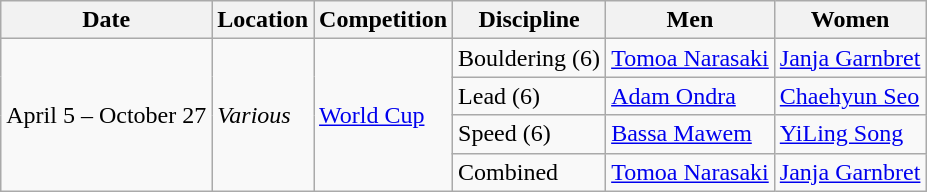<table class="wikitable">
<tr>
<th>Date</th>
<th>Location</th>
<th>Competition</th>
<th>Discipline</th>
<th>Men</th>
<th>Women</th>
</tr>
<tr>
<td rowspan="4">April 5 – October 27</td>
<td rowspan="4"><em>Various</em></td>
<td rowspan="4"><a href='#'>World Cup</a></td>
<td>Bouldering (6)</td>
<td> <a href='#'>Tomoa Narasaki</a></td>
<td> <a href='#'>Janja Garnbret</a></td>
</tr>
<tr>
<td>Lead (6)</td>
<td> <a href='#'>Adam Ondra</a></td>
<td> <a href='#'>Chaehyun Seo</a></td>
</tr>
<tr>
<td>Speed (6)</td>
<td> <a href='#'>Bassa Mawem</a></td>
<td> <a href='#'>YiLing Song</a></td>
</tr>
<tr>
<td>Combined</td>
<td> <a href='#'>Tomoa Narasaki</a></td>
<td> <a href='#'>Janja Garnbret</a></td>
</tr>
</table>
